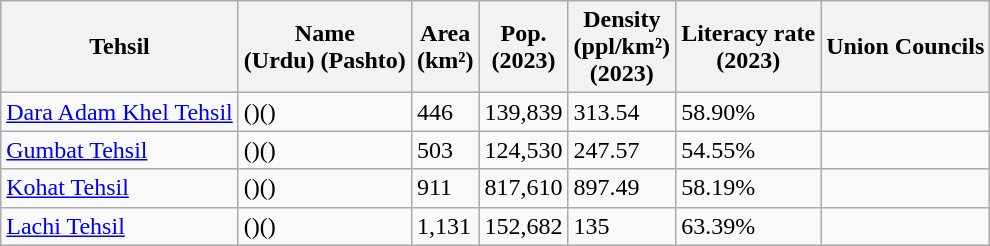<table class="wikitable sortable static-row-numbers static-row-header-hash">
<tr>
<th>Tehsil</th>
<th>Name<br>(Urdu)
(Pashto)</th>
<th>Area<br>(km²)</th>
<th>Pop.<br>(2023)</th>
<th>Density<br>(ppl/km²)<br>(2023)</th>
<th>Literacy rate<br>(2023)</th>
<th>Union Councils</th>
</tr>
<tr>
<td><a href='#'>Dara Adam Khel Tehsil</a></td>
<td>()()</td>
<td>446</td>
<td>139,839</td>
<td>313.54</td>
<td>58.90%</td>
<td></td>
</tr>
<tr>
<td><a href='#'>Gumbat Tehsil</a></td>
<td>()()</td>
<td>503</td>
<td>124,530</td>
<td>247.57</td>
<td>54.55%</td>
<td></td>
</tr>
<tr>
<td><a href='#'>Kohat Tehsil</a></td>
<td>()()</td>
<td>911</td>
<td>817,610</td>
<td>897.49</td>
<td>58.19%</td>
<td></td>
</tr>
<tr>
<td><a href='#'>Lachi Tehsil</a></td>
<td>()()</td>
<td>1,131</td>
<td>152,682</td>
<td>135</td>
<td>63.39%</td>
<td></td>
</tr>
</table>
